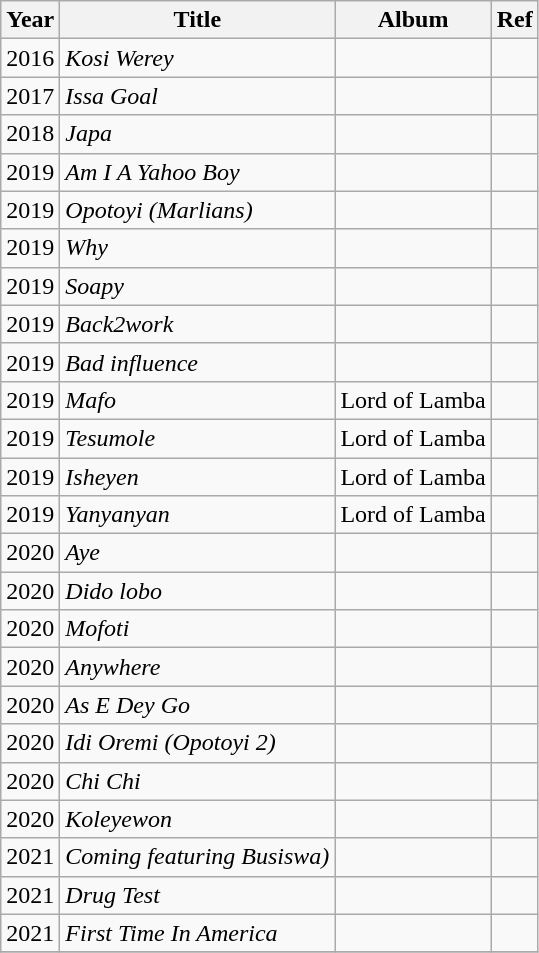<table class="wikitable">
<tr>
<th>Year</th>
<th>Title</th>
<th>Album</th>
<th>Ref</th>
</tr>
<tr>
<td>2016</td>
<td><em>Kosi Werey</em></td>
<td></td>
<td></td>
</tr>
<tr>
<td>2017</td>
<td><em>Issa Goal</em></td>
<td></td>
<td></td>
</tr>
<tr>
<td>2018</td>
<td><em>Japa</em></td>
<td></td>
<td></td>
</tr>
<tr>
<td>2019</td>
<td><em>Am I A Yahoo Boy</em></td>
<td></td>
<td></td>
</tr>
<tr>
<td>2019</td>
<td><em>Opotoyi (Marlians)</em></td>
<td></td>
<td></td>
</tr>
<tr>
<td>2019</td>
<td><em>Why</em></td>
<td></td>
<td></td>
</tr>
<tr>
<td>2019</td>
<td><em>Soapy</em></td>
<td></td>
<td></td>
</tr>
<tr>
<td>2019</td>
<td><em>Back2work</em></td>
<td></td>
<td></td>
</tr>
<tr>
<td>2019</td>
<td><em>Bad influence</em></td>
<td></td>
<td></td>
</tr>
<tr>
<td>2019</td>
<td><em>Mafo</em></td>
<td>Lord of Lamba</td>
<td></td>
</tr>
<tr>
<td>2019</td>
<td><em>Tesumole</em></td>
<td>Lord of Lamba</td>
<td></td>
</tr>
<tr>
<td>2019</td>
<td><em>Isheyen</em></td>
<td>Lord of Lamba</td>
<td></td>
</tr>
<tr>
<td>2019</td>
<td><em>Yanyanyan </em></td>
<td>Lord of Lamba</td>
<td></td>
</tr>
<tr>
<td>2020</td>
<td><em>Aye</em></td>
<td></td>
<td></td>
</tr>
<tr>
<td>2020</td>
<td><em>Dido lobo</em></td>
<td></td>
<td></td>
</tr>
<tr>
<td>2020</td>
<td><em>Mofoti</em></td>
<td></td>
<td></td>
</tr>
<tr>
<td>2020</td>
<td><em>Anywhere</em></td>
<td></td>
<td></td>
</tr>
<tr>
<td>2020</td>
<td><em>As E Dey Go</em></td>
<td></td>
<td></td>
</tr>
<tr>
<td>2020</td>
<td><em>Idi Oremi (Opotoyi 2)</em></td>
<td></td>
<td></td>
</tr>
<tr>
<td>2020</td>
<td><em>Chi Chi</em></td>
<td></td>
<td></td>
</tr>
<tr>
<td>2020</td>
<td><em>Koleyewon</em></td>
<td></td>
<td></td>
</tr>
<tr>
<td>2021</td>
<td><em>Coming featuring Busiswa)</em></td>
<td></td>
<td></td>
</tr>
<tr>
<td>2021</td>
<td><em>Drug Test</em></td>
<td></td>
<td></td>
</tr>
<tr>
<td>2021</td>
<td><em>First Time In America</em></td>
<td></td>
<td></td>
</tr>
<tr>
</tr>
</table>
